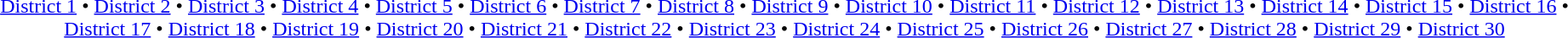<table id=toc class=toc summary=Contents>
<tr>
<td align=center><a href='#'>District 1</a> • <a href='#'>District 2</a> • <a href='#'>District 3</a> • <a href='#'>District 4</a> • <a href='#'>District 5</a> • <a href='#'>District 6</a> • <a href='#'>District 7</a> • <a href='#'>District 8</a> • <a href='#'>District 9</a> • <a href='#'>District 10</a> • <a href='#'>District 11</a> • <a href='#'>District 12</a> • <a href='#'>District 13</a> • <a href='#'>District 14</a> • <a href='#'>District 15</a> • <a href='#'>District 16</a> • <a href='#'>District 17</a> • <a href='#'>District 18</a> • <a href='#'>District 19</a> • <a href='#'>District 20</a> • <a href='#'>District 21</a> • <a href='#'>District 22</a> • <a href='#'>District 23</a> • <a href='#'>District 24</a> • <a href='#'>District 25</a> • <a href='#'>District 26</a> • <a href='#'>District 27</a> • <a href='#'>District 28</a> • <a href='#'>District 29</a> • <a href='#'>District 30</a></td>
</tr>
</table>
